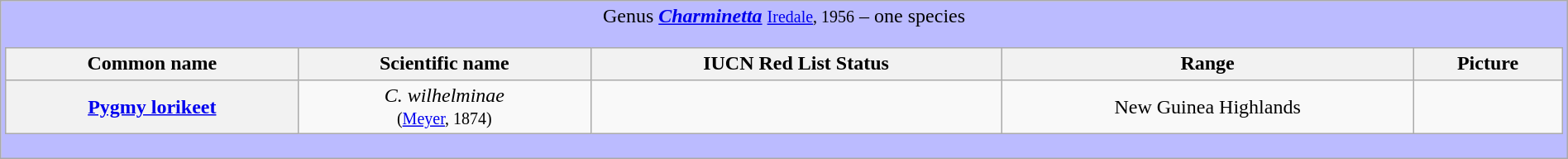<table class="wikitable" style="width:100%;text-align:center">
<tr>
<td colspan="100%" align="center" bgcolor="#BBBBFF">Genus <strong><em><a href='#'>Charminetta</a></em></strong> <small><a href='#'>Iredale</a>, 1956</small> – one species<br><table class="wikitable" style="width:100%;text-align:center">
<tr>
<th scope="col">Common name</th>
<th scope="col">Scientific name</th>
<th scope="col">IUCN Red List Status</th>
<th scope="col">Range</th>
<th scope="col">Picture</th>
</tr>
<tr>
<th scope="row"><a href='#'>Pygmy lorikeet</a></th>
<td><em>C. wilhelminae</em> <br><small>(<a href='#'>Meyer</a>, 1874)</small></td>
<td></td>
<td>New Guinea Highlands</td>
<td></td>
</tr>
</table>
</td>
</tr>
</table>
